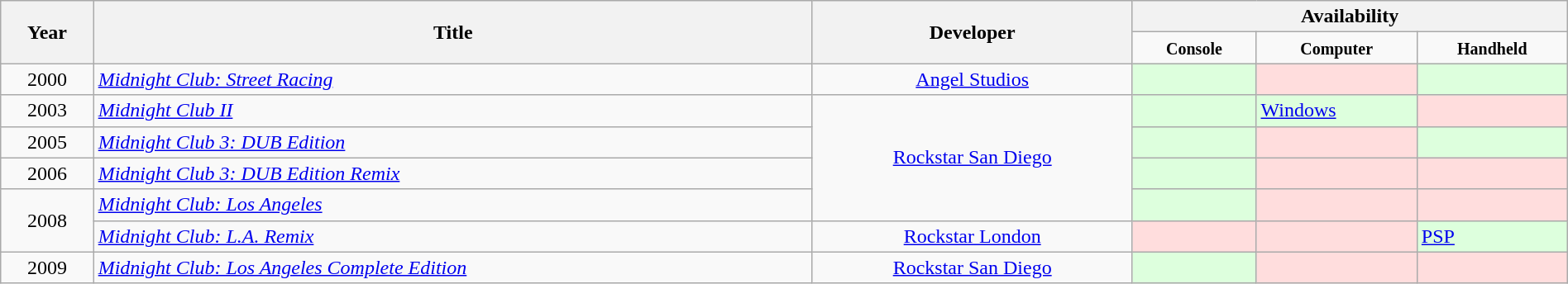<table class="wikitable" style="width:100%;">
<tr>
<th rowspan="2">Year</th>
<th rowspan="2">Title</th>
<th rowspan="2">Developer</th>
<th colspan="3">Availability</th>
</tr>
<tr style="text-align:center;">
<td><small><strong>Console</strong></small></td>
<td><small><strong>Computer</strong></small></td>
<td><small><strong>Handheld</strong></small></td>
</tr>
<tr>
<td style="text-align:center;">2000</td>
<td><em><a href='#'>Midnight Club: Street Racing</a></em></td>
<td style="text-align:center;"><a href='#'>Angel Studios</a></td>
<td style="background:#dfd;"></td>
<td style="background:#fdd;"></td>
<td style="background:#dfd;"></td>
</tr>
<tr>
<td style="text-align:center;">2003</td>
<td><em><a href='#'>Midnight Club II</a></em></td>
<td rowspan="4" style="text-align:center;"><a href='#'>Rockstar San Diego</a></td>
<td style="background:#dfd;"></td>
<td style="background:#dfd;"><a href='#'>Windows</a></td>
<td style="background:#fdd;"></td>
</tr>
<tr>
<td style="text-align:center;">2005</td>
<td><em><a href='#'>Midnight Club 3: DUB Edition</a></em></td>
<td style="background:#dfd;"></td>
<td style="background:#fdd;"></td>
<td style="background:#dfd;"></td>
</tr>
<tr>
<td style="text-align:center;">2006</td>
<td><em><a href='#'>Midnight Club 3: DUB Edition Remix</a></em></td>
<td style="background:#dfd;"></td>
<td style="background:#fdd;"></td>
<td style="background:#fdd;"></td>
</tr>
<tr>
<td rowspan="2" style="text-align:center;">2008</td>
<td><em><a href='#'>Midnight Club: Los Angeles</a></em></td>
<td style="background:#dfd;"></td>
<td style="background:#fdd;"></td>
<td style="background:#fdd;"></td>
</tr>
<tr>
<td><em><a href='#'>Midnight Club: L.A. Remix</a></em></td>
<td style="text-align:center;"><a href='#'>Rockstar London</a></td>
<td style="background:#fdd;"></td>
<td style="background:#fdd;"></td>
<td style="background:#dfd;"><a href='#'>PSP</a></td>
</tr>
<tr>
<td style="text-align:center;">2009</td>
<td><em><a href='#'>Midnight Club: Los Angeles Complete Edition</a></em></td>
<td style="text-align:center;"><a href='#'>Rockstar San Diego</a></td>
<td style="background:#dfd;"></td>
<td style="background:#fdd;"></td>
<td style="background:#fdd;"></td>
</tr>
</table>
